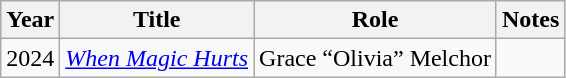<table class="wikitable sortable">
<tr>
<th>Year</th>
<th>Title</th>
<th>Role</th>
<th class="unsortable">Notes</th>
</tr>
<tr>
<td>2024</td>
<td><em><a href='#'>When Magic Hurts</a></em></td>
<td>Grace “Olivia” Melchor</td>
<td style="text-align:center"></td>
</tr>
</table>
